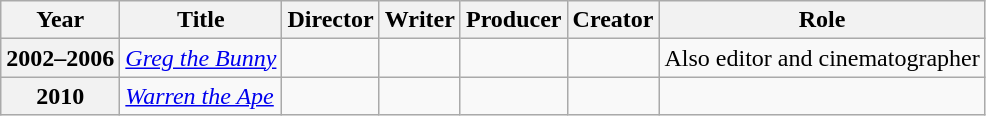<table class="wikitable plainrowheaders">
<tr>
<th scope="col">Year</th>
<th scope="col">Title</th>
<th scope="col">Director</th>
<th scope="col">Writer</th>
<th scope="col">Producer</th>
<th scope="col">Creator</th>
<th scope="col">Role</th>
</tr>
<tr>
<th scope="row">2002–2006</th>
<td><em><a href='#'>Greg the Bunny</a></em></td>
<td></td>
<td></td>
<td></td>
<td></td>
<td>Also editor and cinematographer</td>
</tr>
<tr>
<th scope="row">2010</th>
<td><em><a href='#'>Warren the Ape</a></em></td>
<td></td>
<td></td>
<td></td>
<td></td>
<td></td>
</tr>
</table>
